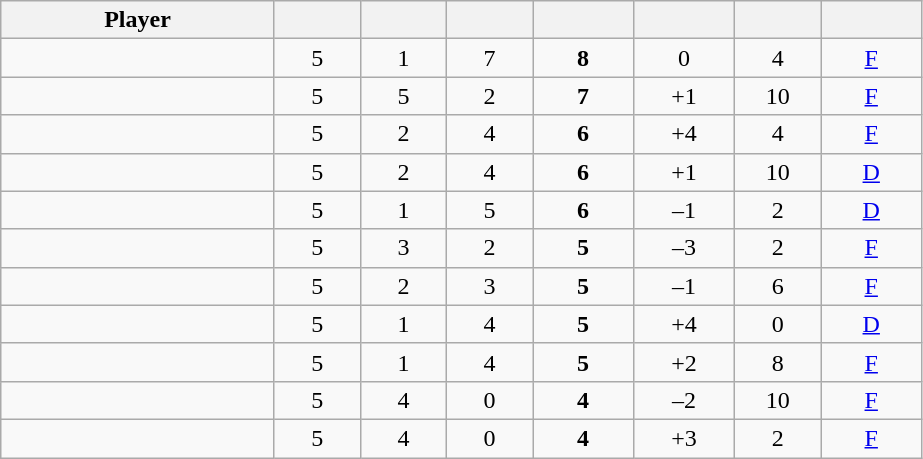<table class="wikitable sortable" style="text-align:center;">
<tr>
<th width="175px">Player</th>
<th width="50px"></th>
<th width="50px"></th>
<th width="50px"></th>
<th width="60px"></th>
<th width="60px"></th>
<th width="50px"></th>
<th width="60px"></th>
</tr>
<tr>
<td align="left"> </td>
<td>5</td>
<td>1</td>
<td>7</td>
<td><strong>8</strong></td>
<td>0</td>
<td>4</td>
<td><a href='#'>F</a></td>
</tr>
<tr>
<td align="left"> </td>
<td>5</td>
<td>5</td>
<td>2</td>
<td><strong>7</strong></td>
<td>+1</td>
<td>10</td>
<td><a href='#'>F</a></td>
</tr>
<tr>
<td align="left"> </td>
<td>5</td>
<td>2</td>
<td>4</td>
<td><strong>6</strong></td>
<td>+4</td>
<td>4</td>
<td><a href='#'>F</a></td>
</tr>
<tr>
<td align="left"> </td>
<td>5</td>
<td>2</td>
<td>4</td>
<td><strong>6</strong></td>
<td>+1</td>
<td>10</td>
<td><a href='#'>D</a></td>
</tr>
<tr>
<td align="left"> </td>
<td>5</td>
<td>1</td>
<td>5</td>
<td><strong>6</strong></td>
<td>–1</td>
<td>2</td>
<td><a href='#'>D</a></td>
</tr>
<tr>
<td align="left"> </td>
<td>5</td>
<td>3</td>
<td>2</td>
<td><strong>5</strong></td>
<td>–3</td>
<td>2</td>
<td><a href='#'>F</a></td>
</tr>
<tr>
<td align="left"> </td>
<td>5</td>
<td>2</td>
<td>3</td>
<td><strong>5</strong></td>
<td>–1</td>
<td>6</td>
<td><a href='#'>F</a></td>
</tr>
<tr>
<td align="left"> </td>
<td>5</td>
<td>1</td>
<td>4</td>
<td><strong>5</strong></td>
<td>+4</td>
<td>0</td>
<td><a href='#'>D</a></td>
</tr>
<tr>
<td align="left"> </td>
<td>5</td>
<td>1</td>
<td>4</td>
<td><strong>5</strong></td>
<td>+2</td>
<td>8</td>
<td><a href='#'>F</a></td>
</tr>
<tr>
<td align="left"> </td>
<td>5</td>
<td>4</td>
<td>0</td>
<td><strong>4</strong></td>
<td>–2</td>
<td>10</td>
<td><a href='#'>F</a></td>
</tr>
<tr>
<td align="left"> </td>
<td>5</td>
<td>4</td>
<td>0</td>
<td><strong>4</strong></td>
<td>+3</td>
<td>2</td>
<td><a href='#'>F</a></td>
</tr>
</table>
